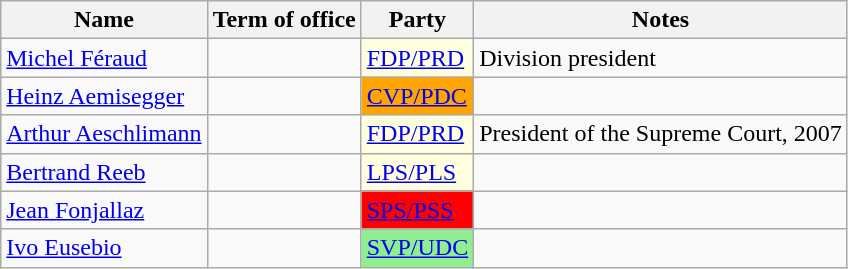<table class="wikitable">
<tr>
<th>Name</th>
<th>Term of office</th>
<th>Party</th>
<th>Notes</th>
</tr>
<tr>
<td><a href='#'>Michel Féraud</a></td>
<td></td>
<td style="background:lightyellow"><a href='#'>FDP/PRD</a></td>
<td>Division president</td>
</tr>
<tr>
<td><a href='#'>Heinz Aemisegger</a></td>
<td></td>
<td style="background:orange"><a href='#'>CVP/PDC</a></td>
<td></td>
</tr>
<tr>
<td><a href='#'>Arthur Aeschlimann</a></td>
<td></td>
<td style="background:lightyellow"><a href='#'>FDP/PRD</a></td>
<td>President of the Supreme Court, 2007</td>
</tr>
<tr>
<td><a href='#'>Bertrand Reeb</a></td>
<td></td>
<td style="background:lightyellow"><a href='#'>LPS/PLS</a></td>
<td></td>
</tr>
<tr>
<td><a href='#'>Jean Fonjallaz</a></td>
<td></td>
<td style="background:red"><a href='#'>SPS/PSS</a></td>
<td></td>
</tr>
<tr>
<td><a href='#'>Ivo Eusebio</a></td>
<td></td>
<td style="background:lightgreen"><a href='#'>SVP/UDC</a></td>
<td></td>
</tr>
</table>
